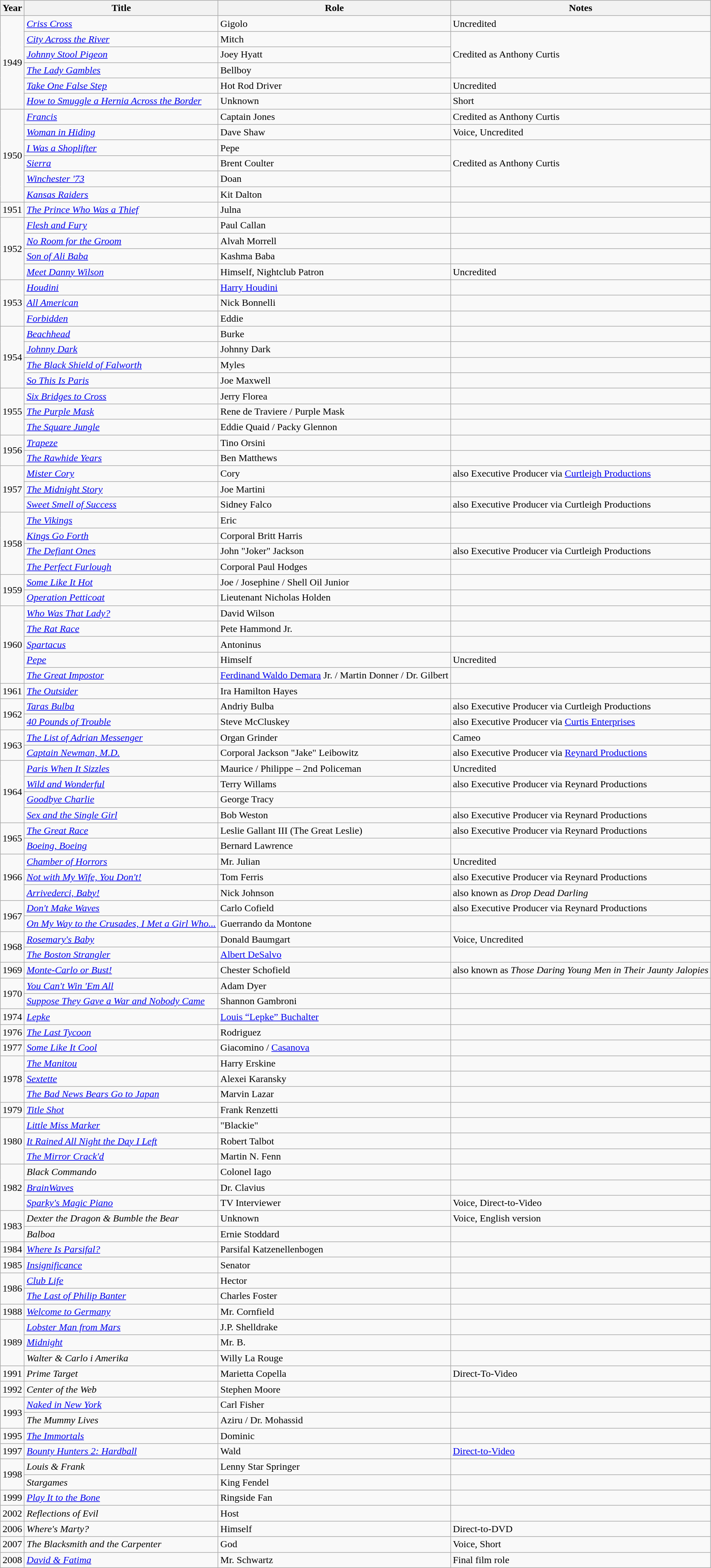<table class="wikitable">
<tr>
<th>Year</th>
<th>Title</th>
<th>Role</th>
<th>Notes</th>
</tr>
<tr>
<td rowspan=6>1949</td>
<td><em><a href='#'>Criss Cross</a></em></td>
<td>Gigolo</td>
<td>Uncredited</td>
</tr>
<tr>
<td><em><a href='#'>City Across the River</a></em></td>
<td>Mitch</td>
<td rowspan="3">Credited as Anthony Curtis</td>
</tr>
<tr>
<td><em><a href='#'>Johnny Stool Pigeon</a></em></td>
<td>Joey Hyatt</td>
</tr>
<tr>
<td><em><a href='#'>The Lady Gambles</a></em></td>
<td>Bellboy</td>
</tr>
<tr>
<td><em><a href='#'>Take One False Step</a></em></td>
<td>Hot Rod Driver</td>
<td>Uncredited</td>
</tr>
<tr>
<td><em><a href='#'>How to Smuggle a Hernia Across the Border</a></em></td>
<td>Unknown</td>
<td>Short</td>
</tr>
<tr>
<td rowspan=6>1950</td>
<td><em><a href='#'>Francis</a></em></td>
<td>Captain Jones</td>
<td>Credited as Anthony Curtis</td>
</tr>
<tr>
<td><em><a href='#'>Woman in Hiding</a></em></td>
<td>Dave Shaw</td>
<td>Voice, Uncredited</td>
</tr>
<tr>
<td><em><a href='#'>I Was a Shoplifter</a></em></td>
<td>Pepe</td>
<td rowspan="3">Credited as Anthony Curtis</td>
</tr>
<tr>
<td><em><a href='#'>Sierra</a></em></td>
<td>Brent Coulter</td>
</tr>
<tr>
<td><em><a href='#'>Winchester '73</a></em></td>
<td>Doan</td>
</tr>
<tr>
<td><em><a href='#'>Kansas Raiders</a></em></td>
<td>Kit Dalton</td>
<td></td>
</tr>
<tr>
<td>1951</td>
<td><em><a href='#'>The Prince Who Was a Thief</a></em></td>
<td>Julna</td>
<td></td>
</tr>
<tr>
<td rowspan=4>1952</td>
<td><em><a href='#'>Flesh and Fury</a></em></td>
<td>Paul Callan</td>
<td></td>
</tr>
<tr>
<td><em><a href='#'>No Room for the Groom</a></em></td>
<td>Alvah Morrell</td>
<td></td>
</tr>
<tr>
<td><em><a href='#'>Son of Ali Baba</a></em></td>
<td>Kashma Baba</td>
<td></td>
</tr>
<tr>
<td><em><a href='#'>Meet Danny Wilson</a></em></td>
<td>Himself, Nightclub Patron</td>
<td>Uncredited</td>
</tr>
<tr>
<td rowspan=3>1953</td>
<td><em><a href='#'>Houdini</a></em></td>
<td><a href='#'>Harry Houdini</a></td>
<td></td>
</tr>
<tr>
<td><em><a href='#'>All American</a></em></td>
<td>Nick Bonnelli</td>
<td></td>
</tr>
<tr>
<td><em><a href='#'>Forbidden</a></em></td>
<td>Eddie</td>
<td></td>
</tr>
<tr>
<td rowspan=4>1954</td>
<td><em><a href='#'>Beachhead</a></em></td>
<td>Burke</td>
<td></td>
</tr>
<tr>
<td><em><a href='#'>Johnny Dark</a></em></td>
<td>Johnny Dark</td>
<td></td>
</tr>
<tr>
<td><em><a href='#'>The Black Shield of Falworth</a></em></td>
<td>Myles</td>
<td></td>
</tr>
<tr>
<td><em><a href='#'>So This Is Paris</a></em></td>
<td>Joe Maxwell</td>
<td></td>
</tr>
<tr>
<td rowspan=3>1955</td>
<td><em><a href='#'>Six Bridges to Cross</a></em></td>
<td>Jerry Florea</td>
<td></td>
</tr>
<tr>
<td><em><a href='#'>The Purple Mask</a></em></td>
<td>Rene de Traviere / Purple Mask</td>
<td></td>
</tr>
<tr>
<td><em><a href='#'>The Square Jungle</a></em></td>
<td>Eddie Quaid / Packy Glennon</td>
<td></td>
</tr>
<tr>
<td rowspan=2>1956</td>
<td><em><a href='#'>Trapeze</a></em></td>
<td>Tino Orsini</td>
<td></td>
</tr>
<tr>
<td><em><a href='#'>The Rawhide Years</a></em></td>
<td>Ben Matthews</td>
<td></td>
</tr>
<tr>
<td rowspan=3>1957</td>
<td><em><a href='#'>Mister Cory</a></em></td>
<td>Cory</td>
<td>also Executive Producer via <a href='#'>Curtleigh Productions</a></td>
</tr>
<tr>
<td><em><a href='#'>The Midnight Story</a></em></td>
<td>Joe Martini</td>
<td></td>
</tr>
<tr>
<td><em><a href='#'>Sweet Smell of Success</a></em></td>
<td>Sidney Falco</td>
<td>also Executive Producer via Curtleigh Productions</td>
</tr>
<tr>
<td rowspan=4>1958</td>
<td><em><a href='#'>The Vikings</a></em></td>
<td>Eric</td>
<td></td>
</tr>
<tr>
<td><em><a href='#'>Kings Go Forth</a></em></td>
<td>Corporal Britt Harris</td>
<td></td>
</tr>
<tr>
<td><em><a href='#'>The Defiant Ones</a></em></td>
<td>John "Joker" Jackson</td>
<td>also Executive Producer via Curtleigh Productions</td>
</tr>
<tr>
<td><em><a href='#'>The Perfect Furlough</a></em></td>
<td>Corporal Paul Hodges</td>
<td></td>
</tr>
<tr>
<td rowspan=2>1959</td>
<td><em><a href='#'>Some Like It Hot</a></em></td>
<td>Joe / Josephine / Shell Oil Junior</td>
<td></td>
</tr>
<tr>
<td><em><a href='#'>Operation Petticoat</a></em></td>
<td>Lieutenant Nicholas Holden</td>
<td></td>
</tr>
<tr>
<td rowspan=5>1960</td>
<td><em><a href='#'>Who Was That Lady?</a></em></td>
<td>David Wilson</td>
<td></td>
</tr>
<tr>
<td><em><a href='#'>The Rat Race</a></em></td>
<td>Pete Hammond Jr.</td>
<td></td>
</tr>
<tr>
<td><em><a href='#'>Spartacus</a></em></td>
<td>Antoninus</td>
<td></td>
</tr>
<tr>
<td><em><a href='#'>Pepe</a></em></td>
<td>Himself</td>
<td>Uncredited</td>
</tr>
<tr>
<td><em><a href='#'>The Great Impostor</a></em></td>
<td><a href='#'>Ferdinand Waldo Demara</a> Jr. / Martin Donner / Dr. Gilbert</td>
<td></td>
</tr>
<tr>
<td>1961</td>
<td><em><a href='#'>The Outsider</a></em></td>
<td>Ira Hamilton Hayes</td>
<td></td>
</tr>
<tr>
<td rowspan=2>1962</td>
<td><em><a href='#'>Taras Bulba</a></em></td>
<td>Andriy Bulba</td>
<td>also Executive Producer via Curtleigh Productions</td>
</tr>
<tr>
<td><em><a href='#'>40 Pounds of Trouble</a></em></td>
<td>Steve McCluskey</td>
<td>also Executive Producer via <a href='#'>Curtis Enterprises</a></td>
</tr>
<tr>
<td rowspan=2>1963</td>
<td><em><a href='#'>The List of Adrian Messenger</a></em></td>
<td>Organ Grinder</td>
<td>Cameo</td>
</tr>
<tr>
<td><em><a href='#'>Captain Newman, M.D.</a></em></td>
<td>Corporal Jackson "Jake" Leibowitz</td>
<td>also Executive Producer via <a href='#'>Reynard Productions</a></td>
</tr>
<tr>
<td rowspan=4>1964</td>
<td><em><a href='#'>Paris When It Sizzles</a></em></td>
<td>Maurice / Philippe – 2nd Policeman</td>
<td>Uncredited</td>
</tr>
<tr>
<td><em><a href='#'>Wild and Wonderful</a></em></td>
<td>Terry Willams</td>
<td>also Executive Producer via Reynard Productions</td>
</tr>
<tr>
<td><em><a href='#'>Goodbye Charlie</a></em></td>
<td>George Tracy</td>
<td></td>
</tr>
<tr>
<td><em><a href='#'>Sex and the Single Girl</a></em></td>
<td>Bob Weston</td>
<td>also Executive Producer via Reynard Productions</td>
</tr>
<tr>
<td rowspan=2>1965</td>
<td><em><a href='#'>The Great Race</a></em></td>
<td>Leslie Gallant III (The Great Leslie)</td>
<td>also Executive Producer via Reynard Productions</td>
</tr>
<tr>
<td><em><a href='#'>Boeing, Boeing</a></em></td>
<td>Bernard Lawrence</td>
<td></td>
</tr>
<tr>
<td rowspan=3>1966</td>
<td><em><a href='#'>Chamber of Horrors</a></em></td>
<td>Mr. Julian</td>
<td>Uncredited</td>
</tr>
<tr>
<td><em><a href='#'>Not with My Wife, You Don't!</a></em></td>
<td>Tom Ferris</td>
<td>also Executive Producer via Reynard Productions</td>
</tr>
<tr>
<td><em><a href='#'>Arrivederci, Baby!</a></em></td>
<td>Nick Johnson</td>
<td>also known as <em>Drop Dead Darling</em></td>
</tr>
<tr>
<td rowspan=2>1967</td>
<td><em><a href='#'>Don't Make Waves</a></em></td>
<td>Carlo Cofield</td>
<td>also Executive Producer via Reynard Productions</td>
</tr>
<tr>
<td><em><a href='#'>On My Way to the Crusades, I Met a Girl Who...</a></em></td>
<td>Guerrando da Montone</td>
<td></td>
</tr>
<tr>
<td rowspan=2>1968</td>
<td><em><a href='#'>Rosemary's Baby</a></em></td>
<td>Donald Baumgart</td>
<td>Voice, Uncredited</td>
</tr>
<tr>
<td><em><a href='#'>The Boston Strangler</a></em></td>
<td><a href='#'>Albert DeSalvo</a></td>
<td></td>
</tr>
<tr>
<td>1969</td>
<td><em><a href='#'>Monte-Carlo or Bust!</a></em></td>
<td>Chester Schofield</td>
<td>also known as <em>Those Daring Young Men in Their Jaunty Jalopies</em></td>
</tr>
<tr>
<td rowspan=2>1970</td>
<td><em><a href='#'>You Can't Win 'Em All</a></em></td>
<td>Adam Dyer</td>
<td></td>
</tr>
<tr>
<td><em><a href='#'>Suppose They Gave a War and Nobody Came</a></em></td>
<td>Shannon Gambroni</td>
<td></td>
</tr>
<tr>
<td>1974</td>
<td><em><a href='#'>Lepke</a></em></td>
<td><a href='#'>Louis “Lepke” Buchalter</a></td>
<td></td>
</tr>
<tr>
<td>1976</td>
<td><em><a href='#'>The Last Tycoon</a></em></td>
<td>Rodriguez</td>
<td></td>
</tr>
<tr>
<td>1977</td>
<td><em><a href='#'>Some Like It Cool</a></em></td>
<td>Giacomino / <a href='#'>Casanova</a></td>
<td></td>
</tr>
<tr>
<td rowspan=3>1978</td>
<td><em><a href='#'>The Manitou</a></em></td>
<td>Harry Erskine</td>
<td></td>
</tr>
<tr>
<td><em><a href='#'>Sextette</a></em></td>
<td>Alexei Karansky</td>
<td></td>
</tr>
<tr>
<td><em><a href='#'>The Bad News Bears Go to Japan</a></em></td>
<td>Marvin Lazar</td>
<td></td>
</tr>
<tr>
<td>1979</td>
<td><em><a href='#'>Title Shot</a></em></td>
<td>Frank Renzetti</td>
<td></td>
</tr>
<tr>
<td rowspan=3>1980</td>
<td><em><a href='#'>Little Miss Marker</a></em></td>
<td>"Blackie"</td>
<td></td>
</tr>
<tr>
<td><em><a href='#'>It Rained All Night the Day I Left</a></em></td>
<td>Robert Talbot</td>
<td></td>
</tr>
<tr>
<td><em><a href='#'>The Mirror Crack'd</a></em></td>
<td>Martin N. Fenn</td>
<td></td>
</tr>
<tr>
<td rowspan=3>1982</td>
<td><em>Black Commando</em></td>
<td>Colonel Iago</td>
<td></td>
</tr>
<tr>
<td><em><a href='#'>BrainWaves</a></em></td>
<td>Dr. Clavius</td>
<td></td>
</tr>
<tr>
<td><em><a href='#'>Sparky's Magic Piano</a></em></td>
<td>TV Interviewer</td>
<td>Voice, Direct-to-Video</td>
</tr>
<tr>
<td rowspan=2>1983</td>
<td><em>Dexter the Dragon & Bumble the Bear</em></td>
<td>Unknown</td>
<td>Voice, English version</td>
</tr>
<tr>
<td><em>Balboa</em></td>
<td>Ernie Stoddard</td>
<td></td>
</tr>
<tr>
<td>1984</td>
<td><em><a href='#'>Where Is Parsifal?</a></em></td>
<td>Parsifal Katzenellenbogen</td>
<td></td>
</tr>
<tr>
<td>1985</td>
<td><em><a href='#'>Insignificance</a></em></td>
<td>Senator</td>
<td></td>
</tr>
<tr>
<td rowspan=2>1986</td>
<td><em><a href='#'>Club Life</a></em></td>
<td>Hector</td>
<td></td>
</tr>
<tr>
<td><em><a href='#'>The Last of Philip Banter</a></em></td>
<td>Charles Foster</td>
<td></td>
</tr>
<tr>
<td>1988</td>
<td><em><a href='#'>Welcome to Germany</a></em></td>
<td>Mr. Cornfield</td>
<td></td>
</tr>
<tr>
<td rowspan=3>1989</td>
<td><em><a href='#'>Lobster Man from Mars</a></em></td>
<td>J.P. Shelldrake</td>
<td></td>
</tr>
<tr>
<td><em><a href='#'>Midnight</a></em></td>
<td>Mr. B.</td>
<td></td>
</tr>
<tr>
<td><em>Walter & Carlo i Amerika</em></td>
<td>Willy La Rouge</td>
<td></td>
</tr>
<tr>
<td>1991</td>
<td><em>Prime Target</em></td>
<td>Marietta Copella</td>
<td>Direct-To-Video</td>
</tr>
<tr>
<td>1992</td>
<td><em>Center of the Web</em></td>
<td>Stephen Moore</td>
<td></td>
</tr>
<tr>
<td rowspan=2>1993</td>
<td><em><a href='#'>Naked in New York</a></em></td>
<td>Carl Fisher</td>
<td></td>
</tr>
<tr>
<td><em>The Mummy Lives</em></td>
<td>Aziru / Dr. Mohassid</td>
<td></td>
</tr>
<tr>
<td>1995</td>
<td><em><a href='#'>The Immortals</a></em></td>
<td>Dominic</td>
<td></td>
</tr>
<tr>
<td>1997</td>
<td><em><a href='#'>Bounty Hunters 2: Hardball</a></em></td>
<td>Wald</td>
<td><a href='#'>Direct-to-Video</a></td>
</tr>
<tr>
<td rowspan="2">1998</td>
<td><em>Louis & Frank</em></td>
<td>Lenny Star Springer</td>
<td></td>
</tr>
<tr>
<td><em>Stargames</em></td>
<td>King Fendel</td>
<td></td>
</tr>
<tr>
<td>1999</td>
<td><em><a href='#'>Play It to the Bone</a></em></td>
<td>Ringside Fan</td>
<td></td>
</tr>
<tr>
<td>2002</td>
<td><em>Reflections of Evil</em></td>
<td>Host</td>
<td></td>
</tr>
<tr>
<td>2006</td>
<td><em>Where's Marty?</em></td>
<td>Himself</td>
<td>Direct-to-DVD</td>
</tr>
<tr>
<td>2007</td>
<td><em>The Blacksmith and the Carpenter</em></td>
<td>God</td>
<td>Voice, Short</td>
</tr>
<tr>
<td>2008</td>
<td><em><a href='#'>David & Fatima</a></em></td>
<td>Mr. Schwartz</td>
<td>Final film role</td>
</tr>
</table>
